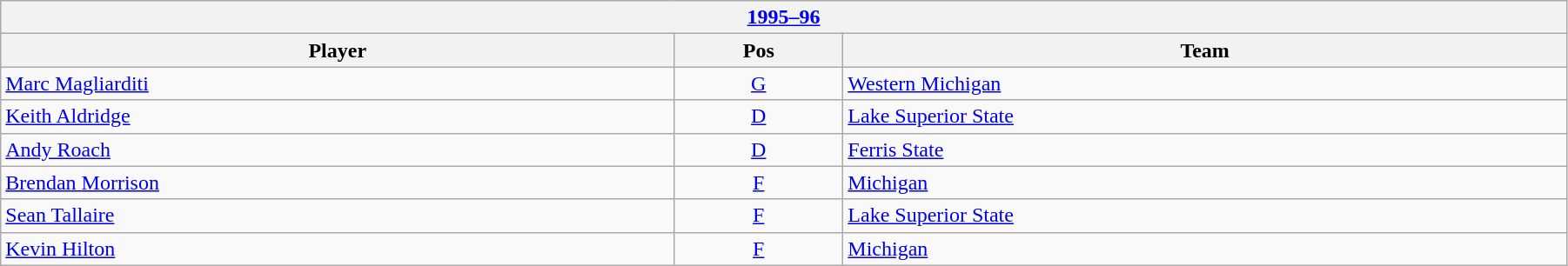<table class="wikitable" width=95%>
<tr>
<th colspan=3><a href='#'>1995–96</a></th>
</tr>
<tr>
<th>Player</th>
<th>Pos</th>
<th>Team</th>
</tr>
<tr>
<td><a href='#'>Marc Magliarditi</a></td>
<td style="text-align:center;"><a href='#'>G</a></td>
<td><a href='#'>Western Michigan</a></td>
</tr>
<tr>
<td><a href='#'>Keith Aldridge</a></td>
<td style="text-align:center;"><a href='#'>D</a></td>
<td><a href='#'>Lake Superior State</a></td>
</tr>
<tr>
<td><a href='#'>Andy Roach</a></td>
<td style="text-align:center;"><a href='#'>D</a></td>
<td><a href='#'>Ferris State</a></td>
</tr>
<tr>
<td><a href='#'>Brendan Morrison</a></td>
<td style="text-align:center;"><a href='#'>F</a></td>
<td><a href='#'>Michigan</a></td>
</tr>
<tr>
<td><a href='#'>Sean Tallaire</a></td>
<td style="text-align:center;"><a href='#'>F</a></td>
<td><a href='#'>Lake Superior State</a></td>
</tr>
<tr>
<td><a href='#'>Kevin Hilton</a></td>
<td style="text-align:center;"><a href='#'>F</a></td>
<td><a href='#'>Michigan</a></td>
</tr>
</table>
